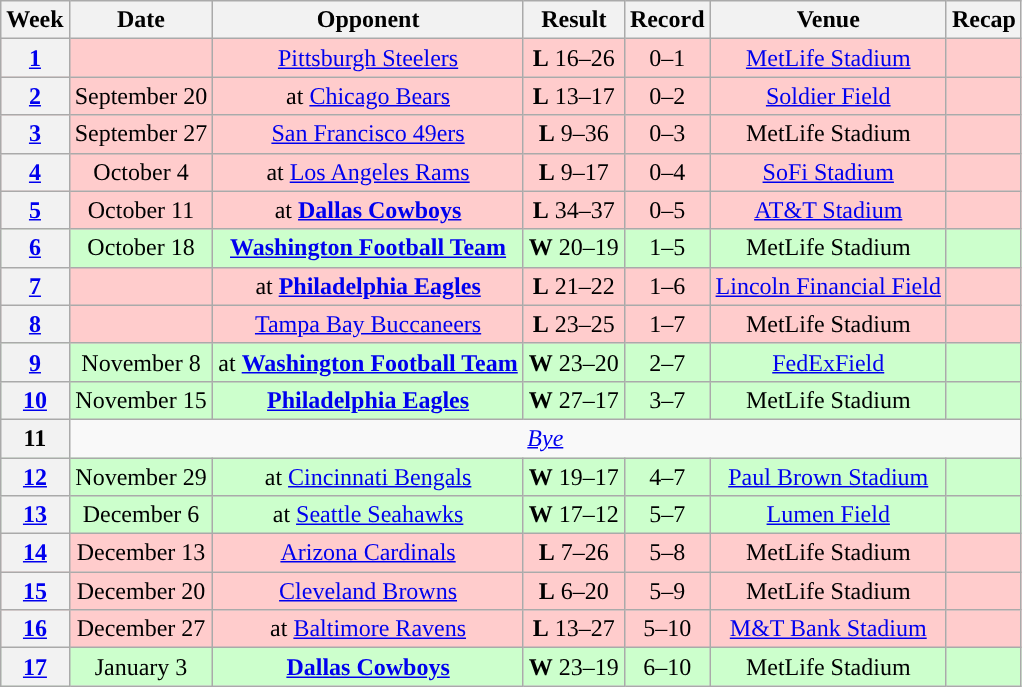<table class="wikitable" style="text-align:center">
<tr>
<th>Week</th>
<th>Date</th>
<th>Opponent</th>
<th>Result</th>
<th>Record</th>
<th>Venue</th>
<th>Recap</th>
</tr>
<tr style="background:#fcc">
<th><a href='#'>1</a></th>
<td></td>
<td><a href='#'>Pittsburgh Steelers</a></td>
<td><strong>L</strong> 16–26</td>
<td>0–1</td>
<td><a href='#'>MetLife Stadium</a></td>
<td></td>
</tr>
<tr style="background:#fcc">
<th><a href='#'>2</a></th>
<td>September 20</td>
<td>at <a href='#'>Chicago Bears</a></td>
<td><strong>L</strong> 13–17</td>
<td>0–2</td>
<td><a href='#'>Soldier Field</a></td>
<td></td>
</tr>
<tr style="background:#fcc">
<th><a href='#'>3</a></th>
<td>September 27</td>
<td><a href='#'>San Francisco 49ers</a></td>
<td><strong>L</strong> 9–36</td>
<td>0–3</td>
<td>MetLife Stadium</td>
<td></td>
</tr>
<tr style="background:#fcc">
<th><a href='#'>4</a></th>
<td>October 4</td>
<td>at <a href='#'>Los Angeles Rams</a></td>
<td><strong>L</strong> 9–17</td>
<td>0–4</td>
<td><a href='#'>SoFi Stadium</a></td>
<td></td>
</tr>
<tr style="background:#fcc">
<th><a href='#'>5</a></th>
<td>October 11</td>
<td>at <strong><a href='#'>Dallas Cowboys</a></strong></td>
<td><strong>L</strong> 34–37</td>
<td>0–5</td>
<td><a href='#'>AT&T Stadium</a></td>
<td></td>
</tr>
<tr style="background:#cfc">
<th><a href='#'>6</a></th>
<td>October 18</td>
<td><strong><a href='#'>Washington Football Team</a></strong></td>
<td><strong>W</strong> 20–19</td>
<td>1–5</td>
<td>MetLife Stadium</td>
<td></td>
</tr>
<tr style="background:#fcc">
<th><a href='#'>7</a></th>
<td></td>
<td>at <strong><a href='#'>Philadelphia Eagles</a></strong></td>
<td><strong>L</strong> 21–22</td>
<td>1–6</td>
<td><a href='#'>Lincoln Financial Field</a></td>
<td></td>
</tr>
<tr style="background:#fcc">
<th><a href='#'>8</a></th>
<td></td>
<td><a href='#'>Tampa Bay Buccaneers</a></td>
<td><strong>L</strong> 23–25</td>
<td>1–7</td>
<td>MetLife Stadium</td>
<td></td>
</tr>
<tr style="background:#cfc">
<th><a href='#'>9</a></th>
<td>November 8</td>
<td>at <strong><a href='#'>Washington Football Team</a></strong></td>
<td><strong>W</strong> 23–20</td>
<td>2–7</td>
<td><a href='#'>FedExField</a></td>
<td></td>
</tr>
<tr style="background:#cfc">
<th><a href='#'>10</a></th>
<td>November 15</td>
<td><strong><a href='#'>Philadelphia Eagles</a></strong></td>
<td><strong>W</strong> 27–17</td>
<td>3–7</td>
<td>MetLife Stadium</td>
<td></td>
</tr>
<tr>
<th>11</th>
<td colspan="6"><em><a href='#'>Bye</a></em></td>
</tr>
<tr style="background:#cfc">
<th><a href='#'>12</a></th>
<td>November 29</td>
<td>at <a href='#'>Cincinnati Bengals</a></td>
<td><strong>W</strong> 19–17</td>
<td>4–7</td>
<td><a href='#'>Paul Brown Stadium</a></td>
<td></td>
</tr>
<tr style="background:#cfc">
<th><a href='#'>13</a></th>
<td>December 6</td>
<td>at <a href='#'>Seattle Seahawks</a></td>
<td><strong>W</strong> 17–12</td>
<td>5–7</td>
<td><a href='#'>Lumen Field</a></td>
<td></td>
</tr>
<tr style="background:#fcc">
<th><a href='#'>14</a></th>
<td>December 13</td>
<td><a href='#'>Arizona Cardinals</a></td>
<td><strong>L</strong> 7–26</td>
<td>5–8</td>
<td>MetLife Stadium</td>
<td></td>
</tr>
<tr style="background:#fcc">
<th><a href='#'>15</a></th>
<td>December 20</td>
<td><a href='#'>Cleveland Browns</a></td>
<td><strong>L</strong> 6–20</td>
<td>5–9</td>
<td>MetLife Stadium</td>
<td></td>
</tr>
<tr style="background:#fcc">
<th><a href='#'>16</a></th>
<td>December 27</td>
<td>at <a href='#'>Baltimore Ravens</a></td>
<td><strong>L</strong> 13–27</td>
<td>5–10</td>
<td><a href='#'>M&T Bank Stadium</a></td>
<td></td>
</tr>
<tr style="background:#cfc">
<th><a href='#'>17</a></th>
<td>January 3</td>
<td><strong><a href='#'>Dallas Cowboys</a></strong></td>
<td><strong>W</strong> 23–19</td>
<td>6–10</td>
<td>MetLife Stadium</td>
<td></td>
</tr>
</table>
